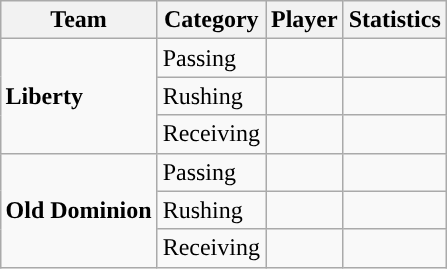<table class="wikitable" style="float: right;">
<tr>
<th>Team</th>
<th>Category</th>
<th>Player</th>
<th>Statistics</th>
</tr>
<tr>
<td rowspan=3><strong>Liberty</strong></td>
<td>Passing</td>
<td></td>
<td></td>
</tr>
<tr>
<td>Rushing</td>
<td></td>
<td></td>
</tr>
<tr>
<td>Receiving</td>
<td></td>
<td></td>
</tr>
<tr>
<td rowspan=3><strong>Old Dominion</strong></td>
<td>Passing</td>
<td></td>
<td></td>
</tr>
<tr>
<td>Rushing</td>
<td></td>
<td></td>
</tr>
<tr>
<td>Receiving</td>
<td></td>
<td></td>
</tr>
</table>
